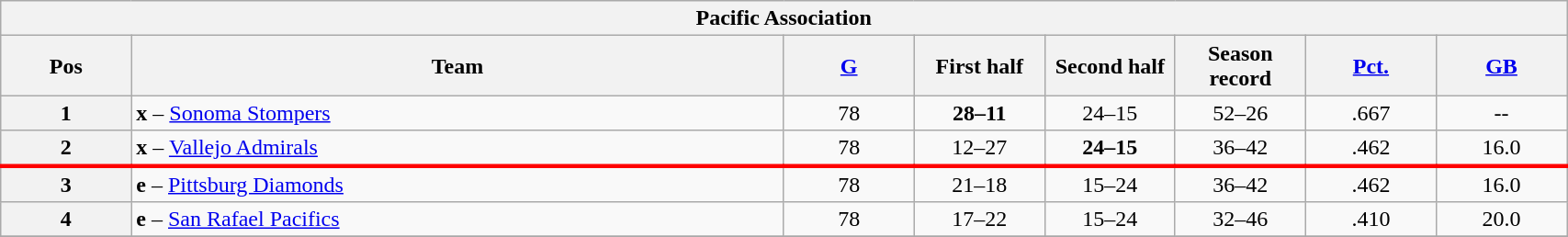<table class="wikitable plainrowheaders" width="90%" style="text-align:center;">
<tr>
<th colspan="8">Pacific Association</th>
</tr>
<tr>
<th scope="col" width="5%">Pos</th>
<th scope="col" width="25%">Team</th>
<th scope="col" width="5%"><a href='#'>G</a></th>
<th scope="col" width="5%">First half</th>
<th scope="col" width="5%">Second half</th>
<th scope="col" width="5%">Season record</th>
<th scope="col" width="5%"><a href='#'>Pct.</a></th>
<th scope="col" width="5%"><a href='#'>GB</a></th>
</tr>
<tr>
<th>1</th>
<td style="text-align:left;"><strong>x</strong> – <a href='#'>Sonoma Stompers</a></td>
<td>78</td>
<td><strong>28–11</strong></td>
<td>24–15</td>
<td>52–26</td>
<td>.667</td>
<td>--</td>
</tr>
<tr>
<th>2</th>
<td style="text-align:left;"><strong>x</strong> – <a href='#'>Vallejo Admirals</a></td>
<td>78</td>
<td>12–27</td>
<td><strong>24–15</strong></td>
<td>36–42</td>
<td>.462</td>
<td>16.0</td>
</tr>
<tr>
</tr>
<tr |- style="border-top:3px solid red;">
<th>3</th>
<td style="text-align:left;"><strong>e</strong> – <a href='#'>Pittsburg Diamonds</a></td>
<td>78</td>
<td>21–18</td>
<td>15–24</td>
<td>36–42</td>
<td>.462</td>
<td>16.0</td>
</tr>
<tr>
<th>4</th>
<td style="text-align:left;"><strong>e</strong> – <a href='#'>San Rafael Pacifics</a></td>
<td>78</td>
<td>17–22</td>
<td>15–24</td>
<td>32–46</td>
<td>.410</td>
<td>20.0</td>
</tr>
<tr>
</tr>
</table>
